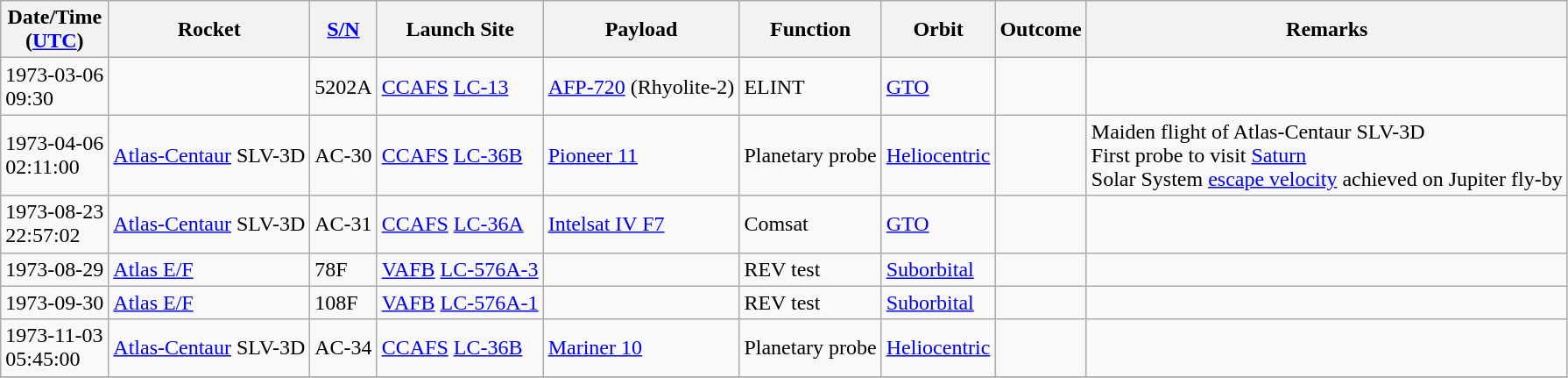<table class="wikitable" style="margin: 1em 1em 1em 0";>
<tr>
<th>Date/Time<br>(<a href='#'>UTC</a>)</th>
<th>Rocket</th>
<th><a href='#'>S/N</a></th>
<th>Launch Site</th>
<th>Payload</th>
<th>Function</th>
<th>Orbit</th>
<th>Outcome</th>
<th>Remarks</th>
</tr>
<tr>
<td>1973-03-06<br>09:30</td>
<td></td>
<td>5202A</td>
<td><a href='#'>CCAFS</a> <a href='#'>LC-13</a></td>
<td><a href='#'>AFP-720</a> (Rhyolite-2)</td>
<td>ELINT</td>
<td><a href='#'>GTO</a></td>
<td></td>
<td></td>
</tr>
<tr>
<td>1973-04-06<br>02:11:00</td>
<td><a href='#'>Atlas-Centaur</a> SLV-3D</td>
<td>AC-30</td>
<td><a href='#'>CCAFS</a> <a href='#'>LC-36B</a></td>
<td><a href='#'>Pioneer 11</a></td>
<td>Planetary probe</td>
<td><a href='#'>Heliocentric</a></td>
<td></td>
<td>Maiden flight of Atlas-Centaur SLV-3D<br>First probe to visit <a href='#'>Saturn</a><br>Solar System <a href='#'>escape velocity</a> achieved on Jupiter fly-by</td>
</tr>
<tr>
<td>1973-08-23<br>22:57:02</td>
<td><a href='#'>Atlas-Centaur</a> SLV-3D</td>
<td>AC-31</td>
<td><a href='#'>CCAFS</a> <a href='#'>LC-36A</a></td>
<td><a href='#'>Intelsat IV F7</a></td>
<td>Comsat</td>
<td><a href='#'>GTO</a></td>
<td></td>
<td></td>
</tr>
<tr>
<td>1973-08-29</td>
<td><a href='#'>Atlas E/F</a></td>
<td>78F</td>
<td><a href='#'>VAFB</a> <a href='#'>LC-576A-3</a></td>
<td></td>
<td>REV test</td>
<td><a href='#'>Suborbital</a></td>
<td></td>
<td></td>
</tr>
<tr>
<td>1973-09-30</td>
<td><a href='#'>Atlas E/F</a></td>
<td>108F</td>
<td><a href='#'>VAFB</a> <a href='#'>LC-576A-1</a></td>
<td></td>
<td>REV test</td>
<td><a href='#'>Suborbital</a></td>
<td></td>
<td></td>
</tr>
<tr>
<td>1973-11-03<br>05:45:00</td>
<td><a href='#'>Atlas-Centaur</a> SLV-3D</td>
<td>AC-34</td>
<td><a href='#'>CCAFS</a> <a href='#'>LC-36B</a></td>
<td><a href='#'>Mariner 10</a></td>
<td>Planetary probe</td>
<td><a href='#'>Heliocentric</a></td>
<td></td>
<td></td>
</tr>
<tr>
</tr>
</table>
